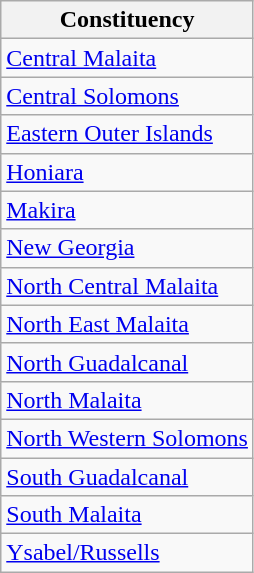<table class=wikitable>
<tr>
<th>Constituency</th>
</tr>
<tr>
<td><a href='#'>Central Malaita</a></td>
</tr>
<tr>
<td><a href='#'>Central Solomons</a></td>
</tr>
<tr>
<td><a href='#'>Eastern Outer Islands</a></td>
</tr>
<tr>
<td><a href='#'>Honiara</a></td>
</tr>
<tr>
<td><a href='#'>Makira</a></td>
</tr>
<tr>
<td><a href='#'>New Georgia</a></td>
</tr>
<tr>
<td><a href='#'>North Central Malaita</a></td>
</tr>
<tr>
<td><a href='#'>North East Malaita</a></td>
</tr>
<tr>
<td><a href='#'>North Guadalcanal</a></td>
</tr>
<tr>
<td><a href='#'>North Malaita</a></td>
</tr>
<tr>
<td><a href='#'>North Western Solomons</a></td>
</tr>
<tr>
<td><a href='#'>South Guadalcanal</a></td>
</tr>
<tr>
<td><a href='#'>South Malaita</a></td>
</tr>
<tr>
<td><a href='#'>Ysabel/Russells</a></td>
</tr>
</table>
